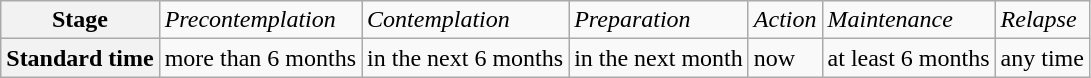<table class="wikitable">
<tr>
<th>Stage</th>
<td><em>Precontemplation</em></td>
<td><em>Contemplation</em></td>
<td><em>Preparation</em></td>
<td><em>Action</em></td>
<td><em>Maintenance</em></td>
<td><em>Relapse</em></td>
</tr>
<tr>
<th>Standard time</th>
<td>more than 6 months</td>
<td>in the next 6 months</td>
<td>in the next month</td>
<td>now</td>
<td>at least 6 months</td>
<td>any time</td>
</tr>
</table>
